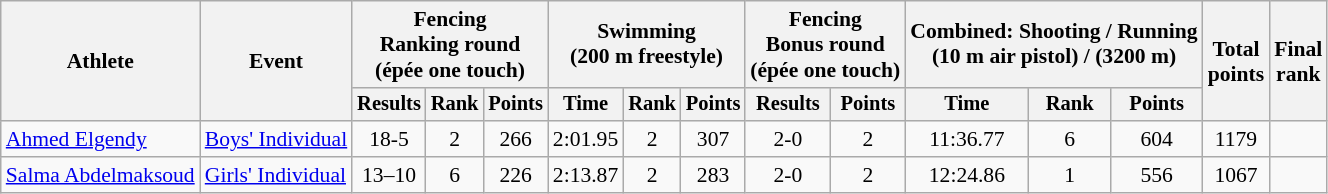<table class="wikitable" style="font-size:90%;">
<tr>
<th rowspan=2>Athlete</th>
<th rowspan=2>Event</th>
<th colspan=3>Fencing<br>Ranking round<br><span>(épée one touch)</span></th>
<th colspan=3>Swimming<br><span>(200 m freestyle)</span></th>
<th colspan=2>Fencing<br>Bonus round<br><span>(épée one touch)</span></th>
<th colspan=3>Combined: Shooting / Running<br><span>(10 m air pistol) / (3200 m)</span></th>
<th rowspan=2>Total<br>points</th>
<th rowspan=2>Final<br>rank</th>
</tr>
<tr style="font-size:95%">
<th>Results</th>
<th>Rank</th>
<th>Points</th>
<th>Time</th>
<th>Rank</th>
<th>Points</th>
<th>Results</th>
<th>Points</th>
<th>Time</th>
<th>Rank</th>
<th>Points</th>
</tr>
<tr align=center>
<td align=left><a href='#'>Ahmed Elgendy</a></td>
<td align=left><a href='#'>Boys' Individual</a></td>
<td>18-5</td>
<td>2</td>
<td>266</td>
<td>2:01.95</td>
<td>2</td>
<td>307</td>
<td>2-0</td>
<td>2</td>
<td>11:36.77</td>
<td>6</td>
<td>604</td>
<td>1179</td>
<td></td>
</tr>
<tr align=center>
<td align=left><a href='#'>Salma Abdelmaksoud</a></td>
<td align=left><a href='#'>Girls' Individual</a></td>
<td>13–10</td>
<td>6</td>
<td>226</td>
<td>2:13.87</td>
<td>2</td>
<td>283</td>
<td>2-0</td>
<td>2</td>
<td>12:24.86</td>
<td>1</td>
<td>556</td>
<td>1067</td>
<td></td>
</tr>
</table>
